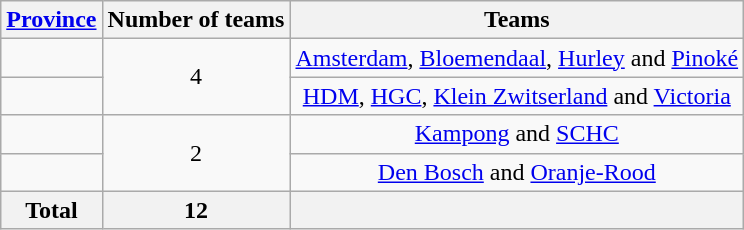<table class="wikitable" style="text-align:center">
<tr>
<th><a href='#'>Province</a></th>
<th>Number of teams</th>
<th>Teams</th>
</tr>
<tr>
<td align="left"></td>
<td rowspan=2>4</td>
<td><a href='#'>Amsterdam</a>, <a href='#'>Bloemendaal</a>, <a href='#'>Hurley</a> and <a href='#'>Pinoké</a></td>
</tr>
<tr>
<td align="left"></td>
<td><a href='#'>HDM</a>, <a href='#'>HGC</a>, <a href='#'>Klein Zwitserland</a> and <a href='#'>Victoria</a></td>
</tr>
<tr>
<td align="left"></td>
<td rowspan=2>2</td>
<td><a href='#'>Kampong</a> and <a href='#'>SCHC</a></td>
</tr>
<tr>
<td align="left"></td>
<td><a href='#'>Den Bosch</a> and <a href='#'>Oranje-Rood</a></td>
</tr>
<tr>
<th>Total</th>
<th>12</th>
<th></th>
</tr>
</table>
